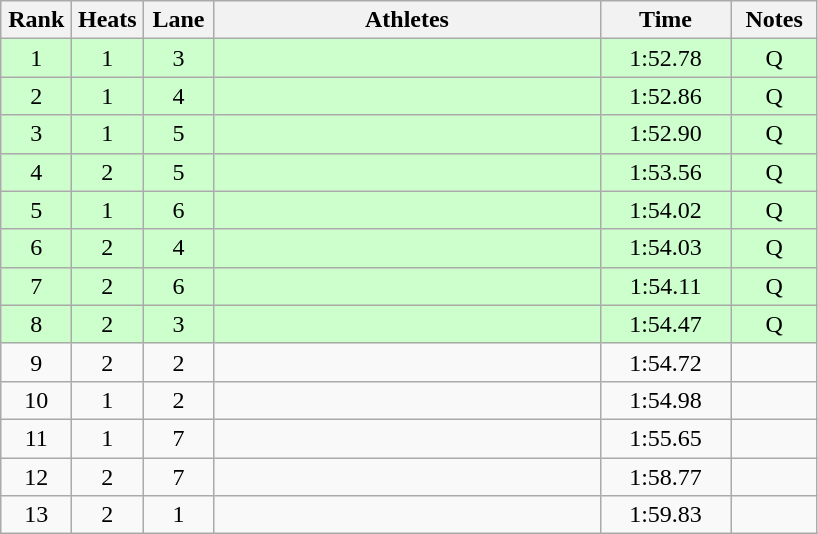<table class="wikitable sortable" style="text-align:center;">
<tr>
<th width=40>Rank</th>
<th width=40>Heats</th>
<th width=40>Lane</th>
<th width=250>Athletes</th>
<th width=80>Time</th>
<th width=50>Notes</th>
</tr>
<tr style="background-color:#ccffcc;">
<td>1</td>
<td>1</td>
<td>3</td>
<td align=left></td>
<td>1:52.78</td>
<td>Q</td>
</tr>
<tr style="background-color:#ccffcc;">
<td>2</td>
<td>1</td>
<td>4</td>
<td align=left></td>
<td>1:52.86</td>
<td>Q</td>
</tr>
<tr style="background-color:#ccffcc;">
<td>3</td>
<td>1</td>
<td>5</td>
<td align=left></td>
<td>1:52.90</td>
<td>Q</td>
</tr>
<tr style="background-color:#ccffcc;">
<td>4</td>
<td>2</td>
<td>5</td>
<td align=left></td>
<td>1:53.56</td>
<td>Q</td>
</tr>
<tr style="background-color:#ccffcc;">
<td>5</td>
<td>1</td>
<td>6</td>
<td align=left></td>
<td>1:54.02</td>
<td>Q</td>
</tr>
<tr style="background-color:#ccffcc;">
<td>6</td>
<td>2</td>
<td>4</td>
<td align=left></td>
<td>1:54.03</td>
<td>Q</td>
</tr>
<tr style="background-color:#ccffcc;">
<td>7</td>
<td>2</td>
<td>6</td>
<td align=left></td>
<td>1:54.11</td>
<td>Q</td>
</tr>
<tr style="background-color:#ccffcc;">
<td>8</td>
<td>2</td>
<td>3</td>
<td align=left></td>
<td>1:54.47</td>
<td>Q</td>
</tr>
<tr>
<td>9</td>
<td>2</td>
<td>2</td>
<td align=left></td>
<td>1:54.72</td>
<td></td>
</tr>
<tr>
<td>10</td>
<td>1</td>
<td>2</td>
<td align=left></td>
<td>1:54.98</td>
<td></td>
</tr>
<tr>
<td>11</td>
<td>1</td>
<td>7</td>
<td align=left></td>
<td>1:55.65</td>
<td></td>
</tr>
<tr>
<td>12</td>
<td>2</td>
<td>7</td>
<td align=left></td>
<td>1:58.77</td>
<td></td>
</tr>
<tr>
<td>13</td>
<td>2</td>
<td>1</td>
<td align=left></td>
<td>1:59.83</td>
<td></td>
</tr>
</table>
